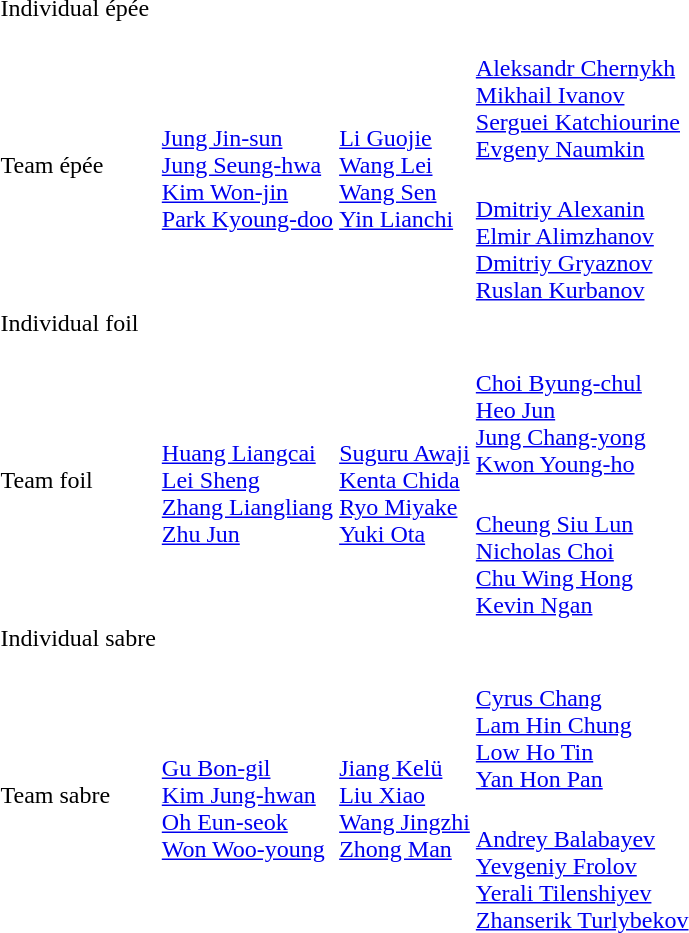<table>
<tr>
<td rowspan=2>Individual épée</td>
<td rowspan=2></td>
<td rowspan=2></td>
<td></td>
</tr>
<tr>
<td></td>
</tr>
<tr>
<td rowspan=2>Team épée</td>
<td rowspan=2><br><a href='#'>Jung Jin-sun</a><br><a href='#'>Jung Seung-hwa</a><br><a href='#'>Kim Won-jin</a><br><a href='#'>Park Kyoung-doo</a></td>
<td rowspan=2><br><a href='#'>Li Guojie</a><br><a href='#'>Wang Lei</a><br><a href='#'>Wang Sen</a><br><a href='#'>Yin Lianchi</a></td>
<td><br><a href='#'>Aleksandr Chernykh</a><br><a href='#'>Mikhail Ivanov</a><br><a href='#'>Serguei Katchiourine</a><br><a href='#'>Evgeny Naumkin</a></td>
</tr>
<tr>
<td><br><a href='#'>Dmitriy Alexanin</a><br><a href='#'>Elmir Alimzhanov</a><br><a href='#'>Dmitriy Gryaznov</a><br><a href='#'>Ruslan Kurbanov</a></td>
</tr>
<tr>
<td rowspan=2>Individual foil</td>
<td rowspan=2></td>
<td rowspan=2></td>
<td></td>
</tr>
<tr>
<td></td>
</tr>
<tr>
<td rowspan=2>Team foil</td>
<td rowspan=2><br><a href='#'>Huang Liangcai</a><br><a href='#'>Lei Sheng</a><br><a href='#'>Zhang Liangliang</a><br><a href='#'>Zhu Jun</a></td>
<td rowspan=2><br><a href='#'>Suguru Awaji</a><br><a href='#'>Kenta Chida</a><br><a href='#'>Ryo Miyake</a><br><a href='#'>Yuki Ota</a></td>
<td><br><a href='#'>Choi Byung-chul</a><br><a href='#'>Heo Jun</a><br><a href='#'>Jung Chang-yong</a><br><a href='#'>Kwon Young-ho</a></td>
</tr>
<tr>
<td><br><a href='#'>Cheung Siu Lun</a><br><a href='#'>Nicholas Choi</a><br><a href='#'>Chu Wing Hong</a><br><a href='#'>Kevin Ngan</a></td>
</tr>
<tr>
<td rowspan=2>Individual sabre</td>
<td rowspan=2></td>
<td rowspan=2></td>
<td></td>
</tr>
<tr>
<td></td>
</tr>
<tr>
<td rowspan=2>Team sabre</td>
<td rowspan=2><br><a href='#'>Gu Bon-gil</a><br><a href='#'>Kim Jung-hwan</a><br><a href='#'>Oh Eun-seok</a><br><a href='#'>Won Woo-young</a></td>
<td rowspan=2><br><a href='#'>Jiang Kelü</a><br><a href='#'>Liu Xiao</a><br><a href='#'>Wang Jingzhi</a><br><a href='#'>Zhong Man</a></td>
<td><br><a href='#'>Cyrus Chang</a><br><a href='#'>Lam Hin Chung</a><br><a href='#'>Low Ho Tin</a><br><a href='#'>Yan Hon Pan</a></td>
</tr>
<tr>
<td><br><a href='#'>Andrey Balabayev</a><br><a href='#'>Yevgeniy Frolov</a><br><a href='#'>Yerali Tilenshiyev</a><br><a href='#'>Zhanserik Turlybekov</a></td>
</tr>
</table>
